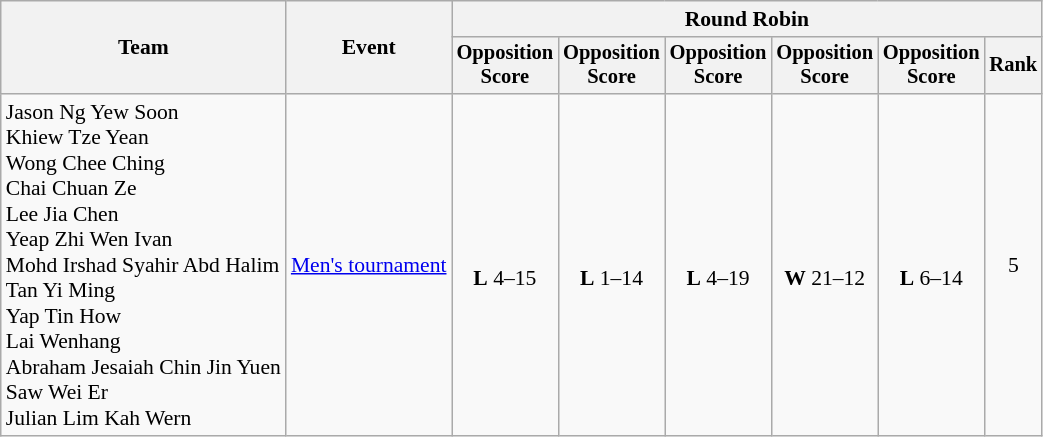<table class="wikitable" style="font-size:90%">
<tr>
<th rowspan=2>Team</th>
<th rowspan=2>Event</th>
<th colspan=6>Round Robin</th>
</tr>
<tr style="font-size:95%">
<th>Opposition<br>Score</th>
<th>Opposition<br>Score</th>
<th>Opposition<br>Score</th>
<th>Opposition<br>Score</th>
<th>Opposition<br>Score</th>
<th>Rank</th>
</tr>
<tr align=center>
<td align=left>Jason Ng Yew Soon<br>Khiew Tze Yean<br>Wong Chee Ching<br>Chai Chuan Ze<br>Lee Jia Chen<br>Yeap Zhi Wen Ivan<br>Mohd Irshad Syahir Abd Halim<br>Tan Yi Ming<br>Yap Tin How<br>Lai Wenhang<br>Abraham Jesaiah Chin Jin Yuen<br>Saw Wei Er<br>Julian Lim Kah Wern</td>
<td align=left><a href='#'>Men's tournament</a></td>
<td><br><strong>L</strong> 4–15</td>
<td><br><strong>L</strong> 1–14</td>
<td><br><strong>L</strong> 4–19</td>
<td><br><strong>W</strong> 21–12</td>
<td><br><strong>L</strong> 6–14</td>
<td>5</td>
</tr>
</table>
